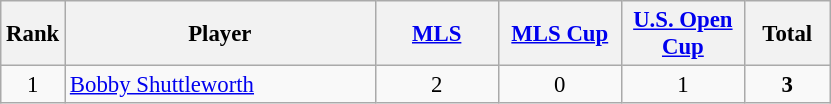<table class="wikitable" style="font-size: 95%; text-align: center;">
<tr>
<th width=10>Rank</th>
<th width=200>Player</th>
<th width=75><a href='#'>MLS</a></th>
<th width=75><a href='#'>MLS Cup</a></th>
<th width=75><a href='#'>U.S. Open Cup</a></th>
<th width=50>Total</th>
</tr>
<tr>
<td rowspan="1">1</td>
<td align="left"> <a href='#'>Bobby Shuttleworth</a></td>
<td>2</td>
<td>0</td>
<td>1</td>
<td><strong>3</strong></td>
</tr>
</table>
